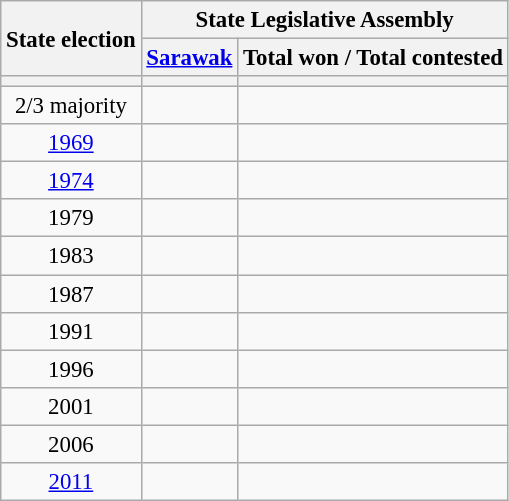<table class="wikitable sortable" style="text-align:center; font-size:95%">
<tr>
<th rowspan="2">State election</th>
<th colspan="2">State Legislative Assembly</th>
</tr>
<tr>
<th><a href='#'>Sarawak</a></th>
<th>Total won / Total contested</th>
</tr>
<tr>
<th></th>
<th></th>
<th></th>
</tr>
<tr>
<td>2/3 majority</td>
<td></td>
<td></td>
</tr>
<tr>
<td><a href='#'>1969</a></td>
<td></td>
<td></td>
</tr>
<tr>
<td><a href='#'>1974</a></td>
<td></td>
<td></td>
</tr>
<tr>
<td>1979</td>
<td></td>
<td></td>
</tr>
<tr>
<td>1983</td>
<td></td>
<td></td>
</tr>
<tr>
<td>1987</td>
<td></td>
<td></td>
</tr>
<tr>
<td>1991</td>
<td></td>
<td></td>
</tr>
<tr>
<td>1996</td>
<td></td>
<td></td>
</tr>
<tr>
<td>2001</td>
<td></td>
<td></td>
</tr>
<tr>
<td>2006</td>
<td></td>
<td></td>
</tr>
<tr>
<td><a href='#'>2011</a></td>
<td></td>
<td></td>
</tr>
</table>
